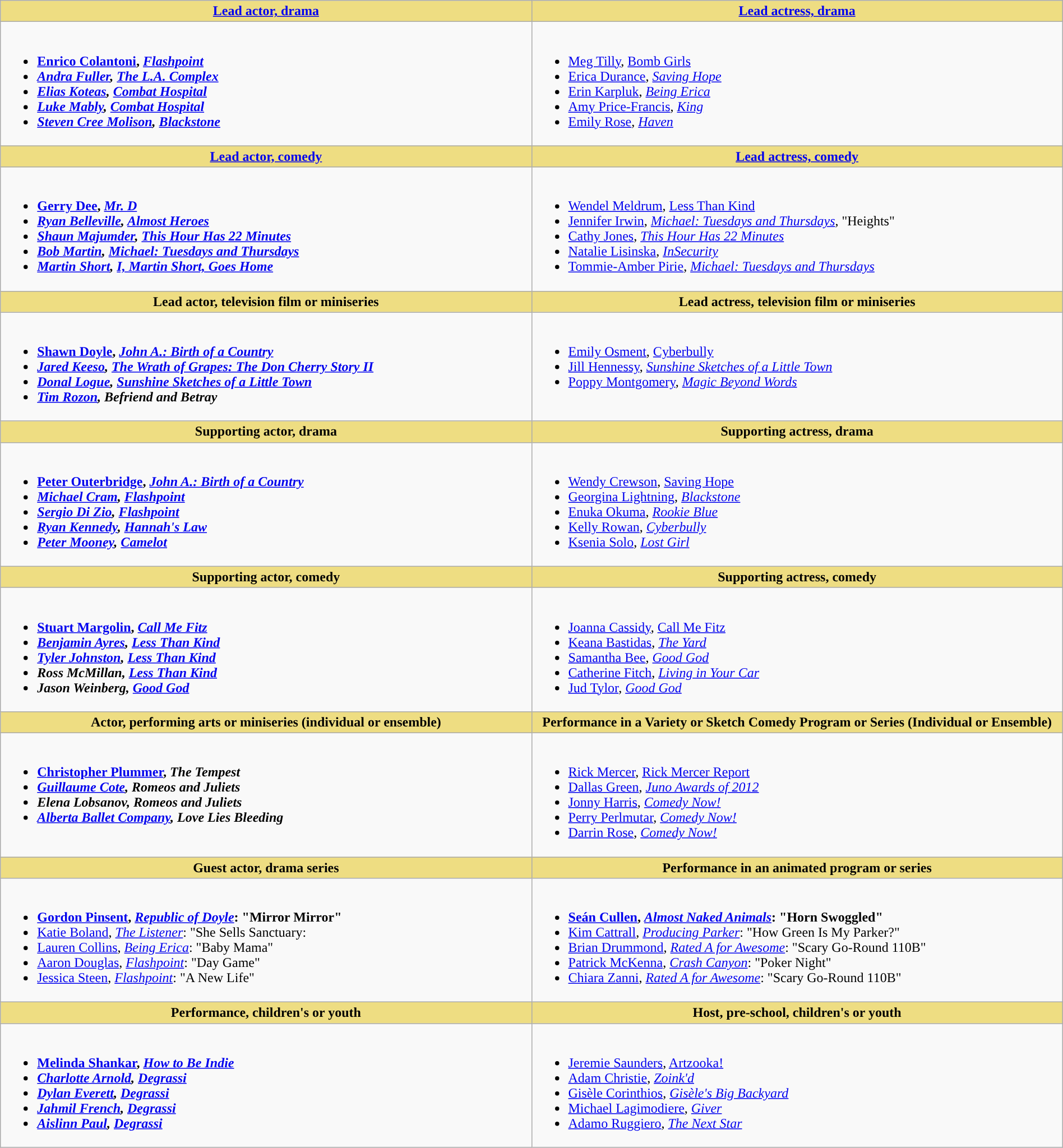<table class=wikitable width="100%">
<tr>
<th style="background:#EEDD82; width:50%"><a href='#'>Lead actor, drama</a></th>
<th style="background:#EEDD82; width:50%"><a href='#'>Lead actress, drama</a></th>
</tr>
<tr>
<td valign="top"><br><ul><li> <strong><a href='#'>Enrico Colantoni</a>, <em><a href='#'>Flashpoint</a><strong><em></li><li><a href='#'>Andra Fuller</a>, </em><a href='#'>The L.A. Complex</a><em></li><li><a href='#'>Elias Koteas</a>, </em><a href='#'>Combat Hospital</a><em></li><li><a href='#'>Luke Mably</a>, </em><a href='#'>Combat Hospital</a><em></li><li><a href='#'>Steven Cree Molison</a>, </em><a href='#'>Blackstone</a><em></li></ul></td>
<td valign="top"><br><ul><li> </strong><a href='#'>Meg Tilly</a>, </em><a href='#'>Bomb Girls</a></em></strong></li><li><a href='#'>Erica Durance</a>, <em><a href='#'>Saving Hope</a></em></li><li><a href='#'>Erin Karpluk</a>, <em><a href='#'>Being Erica</a></em></li><li><a href='#'>Amy Price-Francis</a>, <em><a href='#'>King</a></em></li><li><a href='#'>Emily Rose</a>, <em><a href='#'>Haven</a></em></li></ul></td>
</tr>
<tr>
<th style="background:#EEDD82; width:50%"><a href='#'>Lead actor, comedy</a></th>
<th style="background:#EEDD82; width:50%"><a href='#'>Lead actress, comedy</a></th>
</tr>
<tr>
<td valign="top"><br><ul><li> <strong><a href='#'>Gerry Dee</a>, <em><a href='#'>Mr. D</a><strong><em></li><li><a href='#'>Ryan Belleville</a>, </em><a href='#'>Almost Heroes</a><em></li><li><a href='#'>Shaun Majumder</a>, </em><a href='#'>This Hour Has 22 Minutes</a><em></li><li><a href='#'>Bob Martin</a>, </em><a href='#'>Michael: Tuesdays and Thursdays</a><em></li><li><a href='#'>Martin Short</a>, </em><a href='#'>I, Martin Short, Goes Home</a><em></li></ul></td>
<td valign="top"><br><ul><li> </strong><a href='#'>Wendel Meldrum</a>, </em><a href='#'>Less Than Kind</a></em></strong></li><li><a href='#'>Jennifer Irwin</a>, <em><a href='#'>Michael: Tuesdays and Thursdays</a></em>, "Heights"</li><li><a href='#'>Cathy Jones</a>, <em><a href='#'>This Hour Has 22 Minutes</a></em></li><li><a href='#'>Natalie Lisinska</a>, <em><a href='#'>InSecurity</a></em></li><li><a href='#'>Tommie-Amber Pirie</a>, <em><a href='#'>Michael: Tuesdays and Thursdays</a></em></li></ul></td>
</tr>
<tr>
<th style="background:#EEDD82; width:50%">Lead actor, television film or miniseries</th>
<th style="background:#EEDD82; width:50%">Lead actress, television film or miniseries</th>
</tr>
<tr>
<td valign="top"><br><ul><li> <strong><a href='#'>Shawn Doyle</a>, <em><a href='#'>John A.: Birth of a Country</a><strong><em></li><li><a href='#'>Jared Keeso</a>, </em><a href='#'>The Wrath of Grapes: The Don Cherry Story II</a><em></li><li><a href='#'>Donal Logue</a>, </em><a href='#'>Sunshine Sketches of a Little Town</a><em></li><li><a href='#'>Tim Rozon</a>, </em>Befriend and Betray<em></li></ul></td>
<td valign="top"><br><ul><li> </strong><a href='#'>Emily Osment</a>, </em><a href='#'>Cyberbully</a></em></strong></li><li><a href='#'>Jill Hennessy</a>, <em><a href='#'>Sunshine Sketches of a Little Town</a></em></li><li><a href='#'>Poppy Montgomery</a>, <em><a href='#'>Magic Beyond Words</a></em></li></ul></td>
</tr>
<tr>
<th style="background:#EEDD82; width:50%">Supporting actor, drama</th>
<th style="background:#EEDD82; width:50%">Supporting actress, drama</th>
</tr>
<tr>
<td valign="top"><br><ul><li> <strong><a href='#'>Peter Outerbridge</a>, <em><a href='#'>John A.: Birth of a Country</a><strong><em></li><li><a href='#'>Michael Cram</a>, </em><a href='#'>Flashpoint</a><em></li><li><a href='#'>Sergio Di Zio</a>, </em><a href='#'>Flashpoint</a><em></li><li><a href='#'>Ryan Kennedy</a>, </em><a href='#'>Hannah's Law</a><em></li><li><a href='#'>Peter Mooney</a>, </em><a href='#'>Camelot</a><em></li></ul></td>
<td valign="top"><br><ul><li> </strong><a href='#'>Wendy Crewson</a>, </em><a href='#'>Saving Hope</a></em></strong></li><li><a href='#'>Georgina Lightning</a>, <em><a href='#'>Blackstone</a></em></li><li><a href='#'>Enuka Okuma</a>, <em><a href='#'>Rookie Blue</a></em></li><li><a href='#'>Kelly Rowan</a>, <em><a href='#'>Cyberbully</a></em></li><li><a href='#'>Ksenia Solo</a>, <em><a href='#'>Lost Girl</a></em></li></ul></td>
</tr>
<tr>
<th style="background:#EEDD82; width:50%">Supporting actor, comedy</th>
<th style="background:#EEDD82; width:50%">Supporting actress, comedy</th>
</tr>
<tr>
<td valign="top"><br><ul><li> <strong><a href='#'>Stuart Margolin</a>, <em><a href='#'>Call Me Fitz</a><strong><em></li><li><a href='#'>Benjamin Ayres</a>, </em><a href='#'>Less Than Kind</a><em></li><li><a href='#'>Tyler Johnston</a>, </em><a href='#'>Less Than Kind</a><em></li><li>Ross McMillan, </em><a href='#'>Less Than Kind</a><em></li><li>Jason Weinberg, </em><a href='#'>Good God</a><em></li></ul></td>
<td valign="top"><br><ul><li> </strong><a href='#'>Joanna Cassidy</a>, </em><a href='#'>Call Me Fitz</a></em></strong></li><li><a href='#'>Keana Bastidas</a>, <em><a href='#'>The Yard</a></em></li><li><a href='#'>Samantha Bee</a>, <em><a href='#'>Good God</a></em></li><li><a href='#'>Catherine Fitch</a>, <em><a href='#'>Living in Your Car</a></em></li><li><a href='#'>Jud Tylor</a>, <em><a href='#'>Good God</a></em></li></ul></td>
</tr>
<tr>
<th style="background:#EEDD82; width:50%">Actor, performing arts or miniseries (individual or ensemble)</th>
<th style="background:#EEDD82; width:50%">Performance in a Variety or Sketch Comedy Program or Series (Individual or Ensemble)</th>
</tr>
<tr>
<td valign="top"><br><ul><li> <strong><a href='#'>Christopher Plummer</a>, <em>The Tempest<strong><em></li><li><a href='#'>Guillaume Cote</a>, </em>Romeos and Juliets<em></li><li>Elena Lobsanov, </em>Romeos and Juliets<em></li><li><a href='#'>Alberta Ballet Company</a>, </em>Love Lies Bleeding<em></li></ul></td>
<td valign="top"><br><ul><li> </strong><a href='#'>Rick Mercer</a>, </em><a href='#'>Rick Mercer Report</a></em></strong></li><li><a href='#'>Dallas Green</a>, <em><a href='#'>Juno Awards of 2012</a></em></li><li><a href='#'>Jonny Harris</a>, <em><a href='#'>Comedy Now!</a></em></li><li><a href='#'>Perry Perlmutar</a>, <em><a href='#'>Comedy Now!</a></em></li><li><a href='#'>Darrin Rose</a>, <em><a href='#'>Comedy Now!</a></em></li></ul></td>
</tr>
<tr>
<th style="background:#EEDD82; width:50%">Guest actor, drama series</th>
<th style="background:#EEDD82; width:50%">Performance in an animated program or series</th>
</tr>
<tr>
<td valign="top"><br><ul><li> <strong><a href='#'>Gordon Pinsent</a>, <em><a href='#'>Republic of Doyle</a></em>: "Mirror Mirror"</strong></li><li><a href='#'>Katie Boland</a>, <em><a href='#'>The Listener</a></em>: "She Sells Sanctuary:</li><li><a href='#'>Lauren Collins</a>, <em><a href='#'>Being Erica</a></em>: "Baby Mama"</li><li><a href='#'>Aaron Douglas</a>, <em><a href='#'>Flashpoint</a></em>: "Day Game"</li><li><a href='#'>Jessica Steen</a>, <em><a href='#'>Flashpoint</a></em>: "A New Life"</li></ul></td>
<td valign="top"><br><ul><li> <strong><a href='#'>Seán Cullen</a>, <em><a href='#'>Almost Naked Animals</a></em>: "Horn Swoggled"</strong></li><li><a href='#'>Kim Cattrall</a>, <em><a href='#'>Producing Parker</a></em>: "How Green Is My Parker?"</li><li><a href='#'>Brian Drummond</a>, <em><a href='#'>Rated A for Awesome</a></em>: "Scary Go-Round 110B"</li><li><a href='#'>Patrick McKenna</a>, <em><a href='#'>Crash Canyon</a></em>: "Poker Night"</li><li><a href='#'>Chiara Zanni</a>, <em><a href='#'>Rated A for Awesome</a></em>: "Scary Go-Round 110B"</li></ul></td>
</tr>
<tr>
<th style="background:#EEDD82; width:50%">Performance, children's or youth</th>
<th style="background:#EEDD82; width:50%">Host, pre-school, children's or youth</th>
</tr>
<tr>
<td valign="top"><br><ul><li> <strong><a href='#'>Melinda Shankar</a>, <em><a href='#'>How to Be Indie</a><strong><em></li><li><a href='#'>Charlotte Arnold</a>, </em><a href='#'>Degrassi</a><em></li><li><a href='#'>Dylan Everett</a>, </em><a href='#'>Degrassi</a><em></li><li><a href='#'>Jahmil French</a>, </em><a href='#'>Degrassi</a><em></li><li><a href='#'>Aislinn Paul</a>, </em><a href='#'>Degrassi</a><em></li></ul></td>
<td valign="top"><br><ul><li> </strong><a href='#'>Jeremie Saunders</a>, </em><a href='#'>Artzooka!</a></em></strong></li><li><a href='#'>Adam Christie</a>, <em><a href='#'>Zoink'd</a></em></li><li><a href='#'>Gisèle Corinthios</a>, <em><a href='#'>Gisèle's Big Backyard</a></em></li><li><a href='#'>Michael Lagimodiere</a>, <em><a href='#'>Giver</a></em></li><li><a href='#'>Adamo Ruggiero</a>, <em><a href='#'>The Next Star</a></em></li></ul></td>
</tr>
</table>
